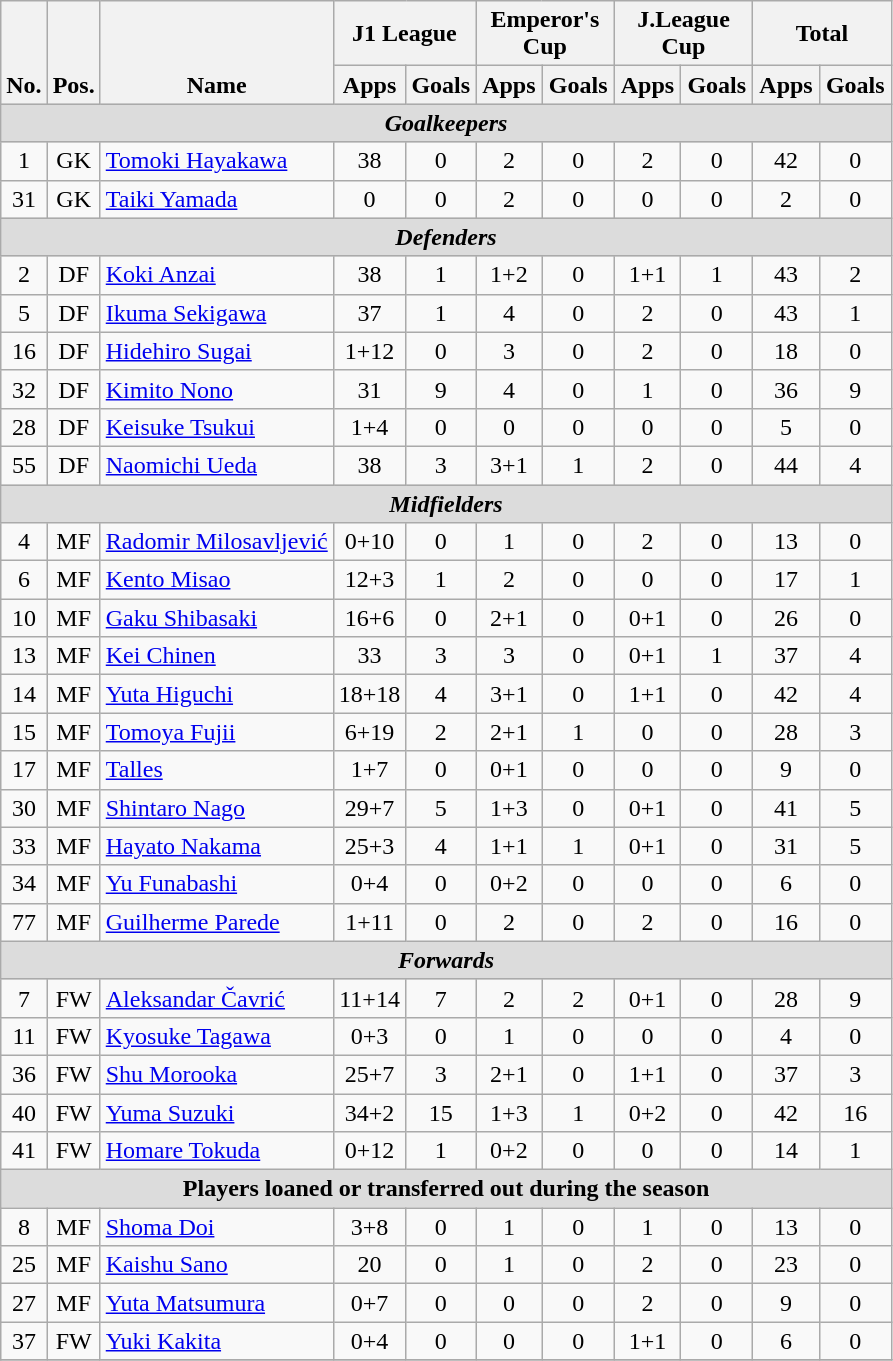<table class="wikitable sortable" style="text-align:center">
<tr>
<th rowspan="2" style="vertical-align:bottom;">No.</th>
<th rowspan="2" style="vertical-align:bottom;">Pos.</th>
<th rowspan="2" style="vertical-align:bottom;">Name</th>
<th colspan="2" style="width:85px;">J1 League</th>
<th colspan="2" style="width:85px;">Emperor's Cup</th>
<th colspan="2" style="width:85px;">J.League Cup</th>
<th colspan="2" style="width:85px;">Total</th>
</tr>
<tr>
<th>Apps</th>
<th>Goals</th>
<th>Apps</th>
<th>Goals</th>
<th>Apps</th>
<th>Goals</th>
<th>Apps</th>
<th>Goals</th>
</tr>
<tr>
<th colspan=11 style=background:#dcdcdc; text-align:center><em>Goalkeepers</em></th>
</tr>
<tr>
<td>1</td>
<td>GK</td>
<td align="left"> <a href='#'>Tomoki Hayakawa</a></td>
<td>38</td>
<td>0</td>
<td>2</td>
<td>0</td>
<td>2</td>
<td>0</td>
<td>42</td>
<td>0</td>
</tr>
<tr>
<td>31</td>
<td>GK</td>
<td align="left"> <a href='#'>Taiki Yamada</a></td>
<td>0</td>
<td>0</td>
<td>2</td>
<td>0</td>
<td>0</td>
<td>0</td>
<td>2</td>
<td>0</td>
</tr>
<tr>
<th colspan=11 style=background:#dcdcdc; text-align:center><em>Defenders</em></th>
</tr>
<tr>
<td>2</td>
<td>DF</td>
<td align="left"> <a href='#'>Koki Anzai</a></td>
<td>38</td>
<td>1</td>
<td>1+2</td>
<td>0</td>
<td>1+1</td>
<td>1</td>
<td>43</td>
<td>2</td>
</tr>
<tr>
<td>5</td>
<td>DF</td>
<td align="left"> <a href='#'>Ikuma Sekigawa</a></td>
<td>37</td>
<td>1</td>
<td>4</td>
<td>0</td>
<td>2</td>
<td>0</td>
<td>43</td>
<td>1</td>
</tr>
<tr>
<td>16</td>
<td>DF</td>
<td align="left"> <a href='#'>Hidehiro Sugai</a></td>
<td>1+12</td>
<td>0</td>
<td>3</td>
<td>0</td>
<td>2</td>
<td>0</td>
<td>18</td>
<td>0</td>
</tr>
<tr>
<td>32</td>
<td>DF</td>
<td align="left"> <a href='#'>Kimito Nono</a></td>
<td>31</td>
<td>9</td>
<td>4</td>
<td>0</td>
<td>1</td>
<td>0</td>
<td>36</td>
<td>9</td>
</tr>
<tr>
<td>28</td>
<td>DF</td>
<td align="left"> <a href='#'>Keisuke Tsukui</a></td>
<td>1+4</td>
<td>0</td>
<td>0</td>
<td>0</td>
<td>0</td>
<td>0</td>
<td>5</td>
<td>0</td>
</tr>
<tr>
<td>55</td>
<td>DF</td>
<td align="left"> <a href='#'>Naomichi Ueda</a></td>
<td>38</td>
<td>3</td>
<td>3+1</td>
<td>1</td>
<td>2</td>
<td>0</td>
<td>44</td>
<td>4</td>
</tr>
<tr>
<th colspan=14 style=background:#dcdcdc; text-align:center><em>Midfielders</em></th>
</tr>
<tr>
<td>4</td>
<td>MF</td>
<td align="left"> <a href='#'>Radomir Milosavljević</a></td>
<td>0+10</td>
<td>0</td>
<td>1</td>
<td>0</td>
<td>2</td>
<td>0</td>
<td>13</td>
<td>0</td>
</tr>
<tr>
<td>6</td>
<td>MF</td>
<td align="left"> <a href='#'>Kento Misao</a></td>
<td>12+3</td>
<td>1</td>
<td>2</td>
<td>0</td>
<td>0</td>
<td>0</td>
<td>17</td>
<td>1</td>
</tr>
<tr>
<td>10</td>
<td>MF</td>
<td align="left"> <a href='#'>Gaku Shibasaki</a></td>
<td>16+6</td>
<td>0</td>
<td>2+1</td>
<td>0</td>
<td>0+1</td>
<td>0</td>
<td>26</td>
<td>0</td>
</tr>
<tr>
<td>13</td>
<td>MF</td>
<td align="left"> <a href='#'>Kei Chinen</a></td>
<td>33</td>
<td>3</td>
<td>3</td>
<td>0</td>
<td>0+1</td>
<td>1</td>
<td>37</td>
<td>4</td>
</tr>
<tr>
<td>14</td>
<td>MF</td>
<td align="left"> <a href='#'>Yuta Higuchi</a></td>
<td>18+18</td>
<td>4</td>
<td>3+1</td>
<td>0</td>
<td>1+1</td>
<td>0</td>
<td>42</td>
<td>4</td>
</tr>
<tr>
<td>15</td>
<td>MF</td>
<td align="left"> <a href='#'>Tomoya Fujii</a></td>
<td>6+19</td>
<td>2</td>
<td>2+1</td>
<td>1</td>
<td>0</td>
<td>0</td>
<td>28</td>
<td>3</td>
</tr>
<tr>
<td>17</td>
<td>MF</td>
<td align="left"> <a href='#'>Talles</a></td>
<td>1+7</td>
<td>0</td>
<td>0+1</td>
<td>0</td>
<td>0</td>
<td>0</td>
<td>9</td>
<td>0</td>
</tr>
<tr>
<td>30</td>
<td>MF</td>
<td align="left"> <a href='#'>Shintaro Nago</a></td>
<td>29+7</td>
<td>5</td>
<td>1+3</td>
<td>0</td>
<td>0+1</td>
<td>0</td>
<td>41</td>
<td>5</td>
</tr>
<tr>
<td>33</td>
<td>MF</td>
<td align="left"> <a href='#'>Hayato Nakama</a></td>
<td>25+3</td>
<td>4</td>
<td>1+1</td>
<td>1</td>
<td>0+1</td>
<td>0</td>
<td>31</td>
<td>5</td>
</tr>
<tr>
<td>34</td>
<td>MF</td>
<td align="left"> <a href='#'>Yu Funabashi</a></td>
<td>0+4</td>
<td>0</td>
<td>0+2</td>
<td>0</td>
<td>0</td>
<td>0</td>
<td>6</td>
<td>0</td>
</tr>
<tr>
<td>77</td>
<td>MF</td>
<td align="left"> <a href='#'>Guilherme Parede</a></td>
<td>1+11</td>
<td>0</td>
<td>2</td>
<td>0</td>
<td>2</td>
<td>0</td>
<td>16</td>
<td>0</td>
</tr>
<tr>
<th colspan=14 style=background:#dcdcdc; text-align:center><em>Forwards</em></th>
</tr>
<tr>
<td>7</td>
<td>FW</td>
<td align="left"> <a href='#'>Aleksandar Čavrić</a></td>
<td>11+14</td>
<td>7</td>
<td>2</td>
<td>2</td>
<td>0+1</td>
<td>0</td>
<td>28</td>
<td>9</td>
</tr>
<tr>
<td>11</td>
<td>FW</td>
<td align="left"> <a href='#'>Kyosuke Tagawa</a></td>
<td>0+3</td>
<td>0</td>
<td>1</td>
<td>0</td>
<td>0</td>
<td>0</td>
<td>4</td>
<td>0</td>
</tr>
<tr>
<td>36</td>
<td>FW</td>
<td align="left"> <a href='#'>Shu Morooka</a></td>
<td>25+7</td>
<td>3</td>
<td>2+1</td>
<td>0</td>
<td>1+1</td>
<td>0</td>
<td>37</td>
<td>3</td>
</tr>
<tr>
<td>40</td>
<td>FW</td>
<td align="left"> <a href='#'>Yuma Suzuki</a></td>
<td>34+2</td>
<td>15</td>
<td>1+3</td>
<td>1</td>
<td>0+2</td>
<td>0</td>
<td>42</td>
<td>16</td>
</tr>
<tr>
<td>41</td>
<td>FW</td>
<td align="left"> <a href='#'>Homare Tokuda</a></td>
<td>0+12</td>
<td>1</td>
<td>0+2</td>
<td>0</td>
<td>0</td>
<td>0</td>
<td>14</td>
<td>1</td>
</tr>
<tr>
<th colspan=14 style=background:#dcdcdc; text-align:center>Players loaned or transferred out during the season</th>
</tr>
<tr>
<td>8</td>
<td>MF</td>
<td align="left"> <a href='#'>Shoma Doi</a></td>
<td>3+8</td>
<td>0</td>
<td>1</td>
<td>0</td>
<td>1</td>
<td>0</td>
<td>13</td>
<td>0</td>
</tr>
<tr>
<td>25</td>
<td>MF</td>
<td align="left"> <a href='#'>Kaishu Sano</a></td>
<td>20</td>
<td>0</td>
<td>1</td>
<td>0</td>
<td>2</td>
<td>0</td>
<td>23</td>
<td>0</td>
</tr>
<tr>
<td>27</td>
<td>MF</td>
<td align="left"> <a href='#'>Yuta Matsumura</a></td>
<td>0+7</td>
<td>0</td>
<td>0</td>
<td>0</td>
<td>2</td>
<td>0</td>
<td>9</td>
<td>0</td>
</tr>
<tr>
<td>37</td>
<td>FW</td>
<td align="left"> <a href='#'>Yuki Kakita</a></td>
<td>0+4</td>
<td>0</td>
<td>0</td>
<td>0</td>
<td>1+1</td>
<td>0</td>
<td>6</td>
<td>0</td>
</tr>
<tr>
</tr>
</table>
